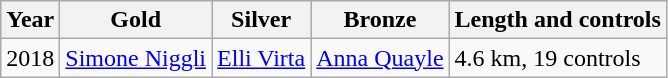<table class="wikitable">
<tr>
<th>Year</th>
<th>Gold</th>
<th>Silver</th>
<th>Bronze</th>
<th>Length and controls</th>
</tr>
<tr>
<td>2018</td>
<td> <a href='#'>Simone Niggli</a></td>
<td> <a href='#'>Elli Virta</a></td>
<td><a href='#'>Anna Quayle</a></td>
<td>4.6 km, 19 controls</td>
</tr>
</table>
